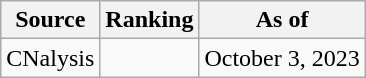<table class="wikitable" style="text-align:center">
<tr>
<th>Source</th>
<th>Ranking</th>
<th>As of</th>
</tr>
<tr>
<td align=left>CNalysis</td>
<td></td>
<td>October 3, 2023</td>
</tr>
</table>
